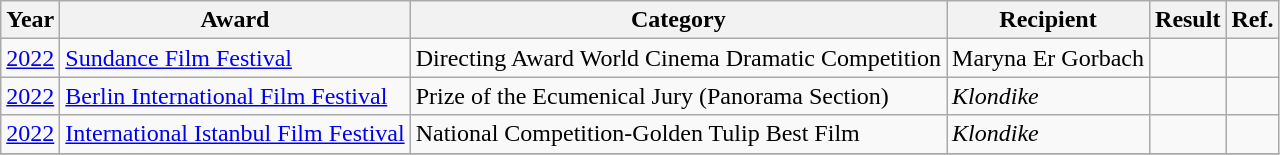<table class="wikitable sortable">
<tr>
<th>Year</th>
<th>Award</th>
<th>Category</th>
<th>Recipient</th>
<th>Result</th>
<th>Ref.</th>
</tr>
<tr>
<td><a href='#'>2022</a></td>
<td><a href='#'>Sundance Film Festival</a></td>
<td>Directing Award World Cinema Dramatic Competition</td>
<td>Maryna Er Gorbach</td>
<td></td>
<td></td>
</tr>
<tr>
<td><a href='#'>2022</a></td>
<td><a href='#'>Berlin International Film Festival</a></td>
<td>Prize of the Ecumenical Jury (Panorama Section)</td>
<td><em>Klondike</em></td>
<td></td>
<td></td>
</tr>
<tr>
<td><a href='#'>2022</a></td>
<td><a href='#'>International Istanbul Film Festival</a></td>
<td>National Competition-Golden Tulip Best Film</td>
<td><em>Klondike</em></td>
<td></td>
<td></td>
</tr>
<tr>
</tr>
</table>
